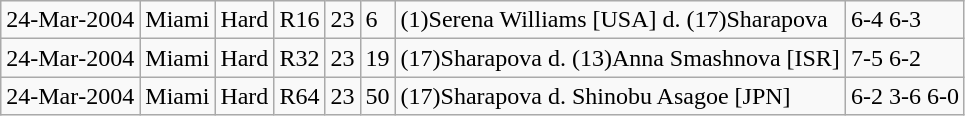<table class="wikitable">
<tr>
<td>24‑Mar‑2004</td>
<td>Miami</td>
<td>Hard</td>
<td>R16</td>
<td>23</td>
<td>6</td>
<td>(1)Serena Williams [USA] d. (17)Sharapova</td>
<td>6-4 6-3</td>
</tr>
<tr>
<td>24‑Mar‑2004</td>
<td>Miami</td>
<td>Hard</td>
<td>R32</td>
<td>23</td>
<td>19</td>
<td>(17)Sharapova d. (13)Anna Smashnova [ISR]</td>
<td>7-5 6-2</td>
</tr>
<tr>
<td>24‑Mar‑2004</td>
<td>Miami</td>
<td>Hard</td>
<td>R64</td>
<td>23</td>
<td>50</td>
<td>(17)Sharapova d. Shinobu Asagoe [JPN]</td>
<td>6-2 3-6 6-0</td>
</tr>
</table>
